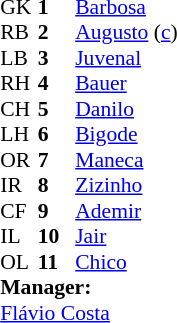<table style="font-size:90%; margin:0.2em auto;" cellspacing="0" cellpadding="0">
<tr>
<th width="25"></th>
<th width="25"></th>
</tr>
<tr>
<td>GK</td>
<td><strong>1</strong></td>
<td><a href='#'>Barbosa</a></td>
</tr>
<tr>
<td>RB</td>
<td><strong>2</strong></td>
<td><a href='#'>Augusto</a> (<a href='#'>c</a>)</td>
</tr>
<tr>
<td>LB</td>
<td><strong>3</strong></td>
<td><a href='#'>Juvenal</a></td>
</tr>
<tr>
<td>RH</td>
<td><strong>4</strong></td>
<td><a href='#'>Bauer</a></td>
</tr>
<tr>
<td>CH</td>
<td><strong>5</strong></td>
<td><a href='#'>Danilo</a></td>
</tr>
<tr>
<td>LH</td>
<td><strong>6</strong></td>
<td><a href='#'>Bigode</a></td>
</tr>
<tr>
<td>OR</td>
<td><strong>7</strong></td>
<td><a href='#'>Maneca</a></td>
</tr>
<tr>
<td>IR</td>
<td><strong>8</strong></td>
<td><a href='#'>Zizinho</a></td>
</tr>
<tr>
<td>CF</td>
<td><strong>9</strong></td>
<td><a href='#'>Ademir</a></td>
</tr>
<tr>
<td>IL</td>
<td><strong>10</strong></td>
<td><a href='#'>Jair</a></td>
</tr>
<tr>
<td>OL</td>
<td><strong>11</strong></td>
<td><a href='#'>Chico</a></td>
</tr>
<tr>
<td colspan=3><strong>Manager:</strong></td>
</tr>
<tr>
<td colspan=4><a href='#'>Flávio Costa</a></td>
</tr>
</table>
